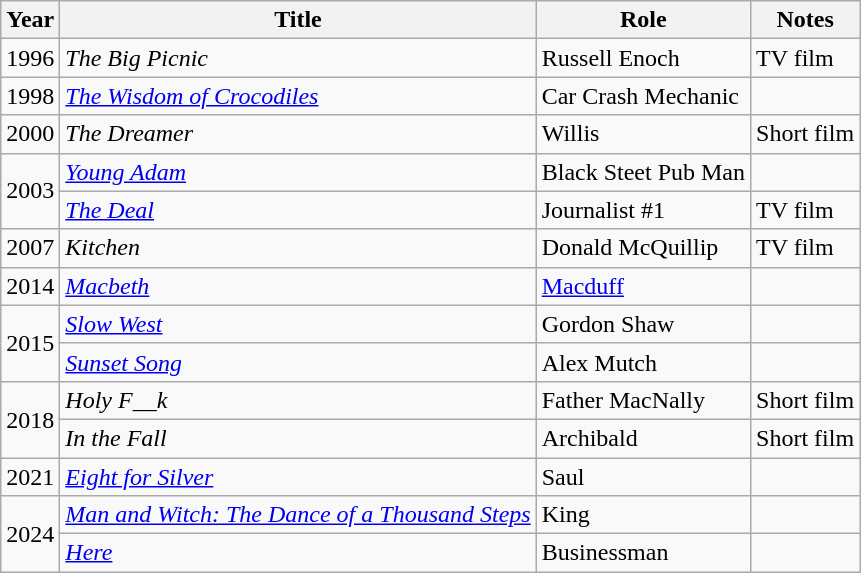<table class="wikitable sortable">
<tr>
<th>Year</th>
<th>Title</th>
<th>Role</th>
<th class="unsortable">Notes</th>
</tr>
<tr>
<td>1996</td>
<td><em>The Big Picnic</em></td>
<td>Russell Enoch</td>
<td>TV film</td>
</tr>
<tr>
<td>1998</td>
<td><em><a href='#'>The Wisdom of Crocodiles</a></em></td>
<td>Car Crash Mechanic</td>
<td></td>
</tr>
<tr>
<td>2000</td>
<td><em>The Dreamer</em></td>
<td>Willis</td>
<td>Short film</td>
</tr>
<tr>
<td rowspan="2">2003</td>
<td><em><a href='#'>Young Adam</a></em></td>
<td>Black Steet Pub Man</td>
<td></td>
</tr>
<tr>
<td><em><a href='#'>The Deal</a></em></td>
<td>Journalist #1</td>
<td>TV film</td>
</tr>
<tr>
<td>2007</td>
<td><em>Kitchen</em></td>
<td>Donald McQuillip</td>
<td>TV film</td>
</tr>
<tr>
<td>2014</td>
<td><em><a href='#'>Macbeth</a></em></td>
<td><a href='#'>Macduff</a></td>
<td></td>
</tr>
<tr>
<td rowspan="2">2015</td>
<td><em><a href='#'>Slow West</a></em></td>
<td>Gordon Shaw</td>
<td></td>
</tr>
<tr>
<td><em><a href='#'>Sunset Song</a></em></td>
<td>Alex Mutch</td>
<td></td>
</tr>
<tr>
<td rowspan="2">2018</td>
<td><em>Holy F__k</em></td>
<td>Father MacNally</td>
<td>Short film</td>
</tr>
<tr>
<td><em>In the Fall</em></td>
<td>Archibald</td>
<td>Short film</td>
</tr>
<tr>
<td>2021</td>
<td><em><a href='#'>Eight for Silver</a></em></td>
<td>Saul</td>
<td></td>
</tr>
<tr>
<td rowspan="2">2024</td>
<td><em><a href='#'>Man and Witch: The Dance of a Thousand Steps</a></em></td>
<td>King</td>
<td></td>
</tr>
<tr>
<td><em><a href='#'>Here</a></em></td>
<td>Businessman</td>
<td></td>
</tr>
</table>
